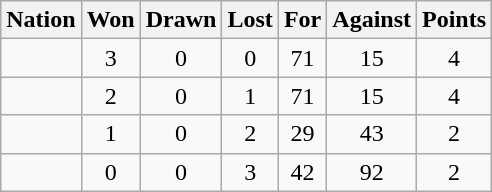<table class="wikitable" style="text-align: center;">
<tr>
<th>Nation</th>
<th>Won</th>
<th>Drawn</th>
<th>Lost</th>
<th>For</th>
<th>Against</th>
<th>Points</th>
</tr>
<tr>
<td align="left"></td>
<td>3</td>
<td>0</td>
<td>0</td>
<td>71</td>
<td>15</td>
<td>4</td>
</tr>
<tr>
<td align="left"></td>
<td>2</td>
<td>0</td>
<td>1</td>
<td>71</td>
<td>15</td>
<td>4</td>
</tr>
<tr>
<td align="left"></td>
<td>1</td>
<td>0</td>
<td>2</td>
<td>29</td>
<td>43</td>
<td>2</td>
</tr>
<tr>
<td align="left"></td>
<td>0</td>
<td>0</td>
<td>3</td>
<td>42</td>
<td>92</td>
<td>2</td>
</tr>
</table>
